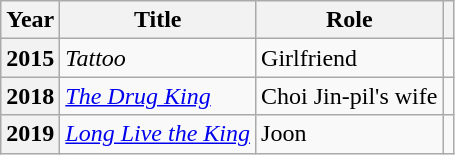<table class="wikitable plainrowheaders sortable">
<tr>
<th scope="col">Year</th>
<th scope="col">Title</th>
<th scope="col">Role</th>
<th scope="col" class="unsortable"></th>
</tr>
<tr>
<th scope="row">2015</th>
<td><em>Tattoo</em></td>
<td>Girlfriend</td>
<td></td>
</tr>
<tr>
<th scope="row">2018</th>
<td><em><a href='#'>The Drug King</a></em></td>
<td>Choi Jin-pil's wife</td>
<td style="text-align:center"></td>
</tr>
<tr>
<th scope="row">2019</th>
<td><em><a href='#'>Long Live the King</a></em></td>
<td>Joon</td>
<td style="text-align:center"></td>
</tr>
</table>
